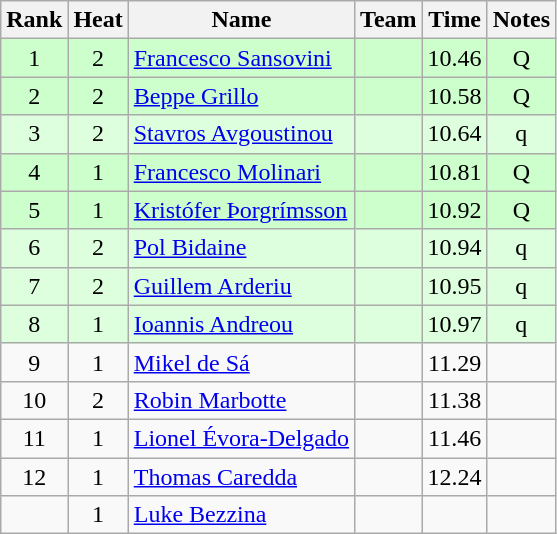<table class="wikitable sortable" style="text-align:center">
<tr>
<th>Rank</th>
<th>Heat</th>
<th>Name</th>
<th>Team</th>
<th>Time</th>
<th>Notes</th>
</tr>
<tr bgcolor=ccffcc>
<td>1</td>
<td>2</td>
<td align="left"><a href='#'>Francesco Sansovini</a></td>
<td align=left></td>
<td>10.46</td>
<td>Q</td>
</tr>
<tr bgcolor=ccffcc>
<td>2</td>
<td>2</td>
<td align="left"><a href='#'>Beppe Grillo</a></td>
<td align=left></td>
<td>10.58</td>
<td>Q</td>
</tr>
<tr bgcolor=ddffdd>
<td>3</td>
<td>2</td>
<td align="left"><a href='#'>Stavros Avgoustinou</a></td>
<td align=left></td>
<td>10.64</td>
<td>q</td>
</tr>
<tr bgcolor=ccffcc>
<td>4</td>
<td>1</td>
<td align="left"><a href='#'>Francesco Molinari</a></td>
<td align=left></td>
<td>10.81</td>
<td>Q</td>
</tr>
<tr bgcolor=ccffcc>
<td>5</td>
<td>1</td>
<td align="left"><a href='#'>Kristófer Þorgrímsson</a></td>
<td align=left></td>
<td>10.92</td>
<td>Q</td>
</tr>
<tr bgcolor=ddffdd>
<td>6</td>
<td>2</td>
<td align="left"><a href='#'>Pol Bidaine</a></td>
<td align=left></td>
<td>10.94</td>
<td>q</td>
</tr>
<tr bgcolor=ddffdd>
<td>7</td>
<td>2</td>
<td align="left"><a href='#'>Guillem Arderiu</a></td>
<td align=left></td>
<td>10.95</td>
<td>q</td>
</tr>
<tr bgcolor=ddffdd>
<td>8</td>
<td>1</td>
<td align="left"><a href='#'>Ioannis Andreou</a></td>
<td align=left></td>
<td>10.97</td>
<td>q</td>
</tr>
<tr>
<td>9</td>
<td>1</td>
<td align="left"><a href='#'>Mikel de Sá</a></td>
<td align=left></td>
<td>11.29</td>
<td></td>
</tr>
<tr>
<td>10</td>
<td>2</td>
<td align="left"><a href='#'>Robin Marbotte</a></td>
<td align=left></td>
<td>11.38</td>
<td></td>
</tr>
<tr>
<td>11</td>
<td>1</td>
<td align="left"><a href='#'>Lionel Évora-Delgado</a></td>
<td align=left></td>
<td>11.46</td>
<td></td>
</tr>
<tr>
<td>12</td>
<td>1</td>
<td align="left"><a href='#'>Thomas Caredda</a></td>
<td align=left></td>
<td>12.24</td>
<td></td>
</tr>
<tr>
<td></td>
<td>1</td>
<td align="left"><a href='#'>Luke Bezzina</a></td>
<td align=left></td>
<td></td>
<td></td>
</tr>
</table>
